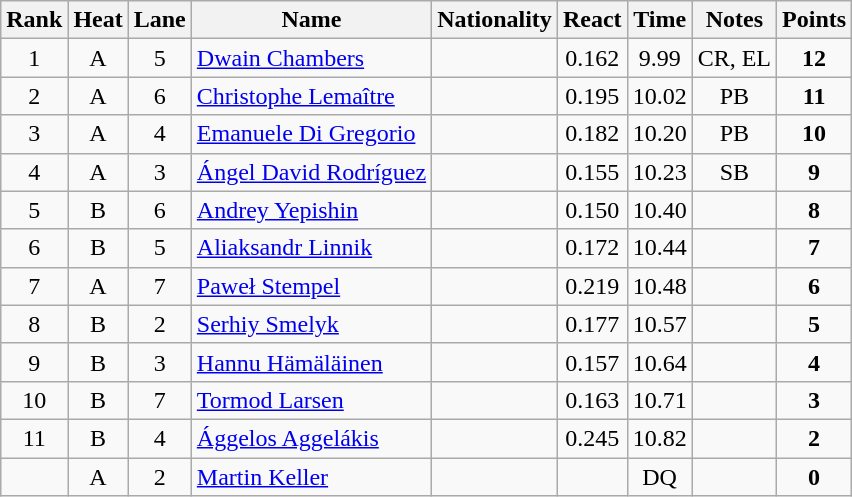<table class="wikitable sortable" style="text-align:center">
<tr>
<th>Rank</th>
<th>Heat</th>
<th>Lane</th>
<th>Name</th>
<th>Nationality</th>
<th>React</th>
<th>Time</th>
<th>Notes</th>
<th>Points</th>
</tr>
<tr>
<td>1</td>
<td>A</td>
<td>5</td>
<td align=left><a href='#'>Dwain Chambers</a></td>
<td align=left></td>
<td>0.162</td>
<td>9.99</td>
<td>CR, EL</td>
<td><strong>12</strong></td>
</tr>
<tr>
<td>2</td>
<td>A</td>
<td>6</td>
<td align=left><a href='#'>Christophe Lemaître</a></td>
<td align=left></td>
<td>0.195</td>
<td>10.02</td>
<td>PB</td>
<td><strong>11</strong></td>
</tr>
<tr>
<td>3</td>
<td>A</td>
<td>4</td>
<td align=left><a href='#'>Emanuele Di Gregorio</a></td>
<td align=left></td>
<td>0.182</td>
<td>10.20</td>
<td>PB</td>
<td><strong>10</strong></td>
</tr>
<tr>
<td>4</td>
<td>A</td>
<td>3</td>
<td align=left><a href='#'>Ángel David Rodríguez</a></td>
<td align=left></td>
<td>0.155</td>
<td>10.23</td>
<td>SB</td>
<td><strong>9</strong></td>
</tr>
<tr>
<td>5</td>
<td>B</td>
<td>6</td>
<td align=left><a href='#'>Andrey Yepishin</a></td>
<td align=left></td>
<td>0.150</td>
<td>10.40</td>
<td></td>
<td><strong>8</strong></td>
</tr>
<tr>
<td>6</td>
<td>B</td>
<td>5</td>
<td align=left><a href='#'>Aliaksandr Linnik</a></td>
<td align=left></td>
<td>0.172</td>
<td>10.44</td>
<td></td>
<td><strong>7</strong></td>
</tr>
<tr>
<td>7</td>
<td>A</td>
<td>7</td>
<td align=left><a href='#'>Paweł Stempel</a></td>
<td align=left></td>
<td>0.219</td>
<td>10.48</td>
<td></td>
<td><strong>6</strong></td>
</tr>
<tr>
<td>8</td>
<td>B</td>
<td>2</td>
<td align=left><a href='#'>Serhiy Smelyk</a></td>
<td align=left></td>
<td>0.177</td>
<td>10.57</td>
<td></td>
<td><strong>5</strong></td>
</tr>
<tr>
<td>9</td>
<td>B</td>
<td>3</td>
<td align=left><a href='#'>Hannu Hämäläinen</a></td>
<td align=left></td>
<td>0.157</td>
<td>10.64</td>
<td></td>
<td><strong>4</strong></td>
</tr>
<tr>
<td>10</td>
<td>B</td>
<td>7</td>
<td align=left><a href='#'>Tormod Larsen</a></td>
<td align=left></td>
<td>0.163</td>
<td>10.71</td>
<td></td>
<td><strong>3</strong></td>
</tr>
<tr>
<td>11</td>
<td>B</td>
<td>4</td>
<td align=left><a href='#'>Ággelos Aggelákis</a></td>
<td align=left></td>
<td>0.245</td>
<td>10.82</td>
<td></td>
<td><strong>2</strong></td>
</tr>
<tr>
<td></td>
<td>A</td>
<td>2</td>
<td align=left><a href='#'>Martin Keller</a></td>
<td align=left></td>
<td></td>
<td>DQ</td>
<td></td>
<td><strong>0</strong></td>
</tr>
</table>
